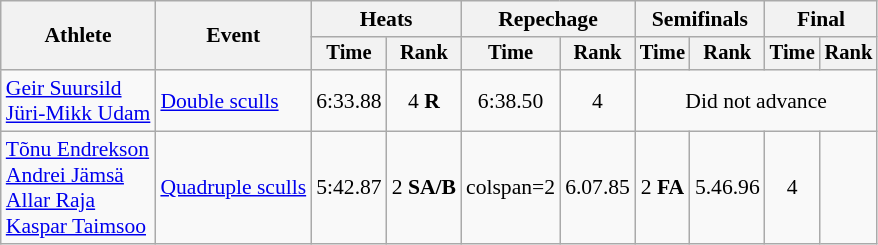<table class="wikitable" style="font-size:90%">
<tr>
<th rowspan="2">Athlete</th>
<th rowspan="2">Event</th>
<th colspan="2">Heats</th>
<th colspan="2">Repechage</th>
<th colspan="2">Semifinals</th>
<th colspan="2">Final</th>
</tr>
<tr style="font-size:95%">
<th>Time</th>
<th>Rank</th>
<th>Time</th>
<th>Rank</th>
<th>Time</th>
<th>Rank</th>
<th>Time</th>
<th>Rank</th>
</tr>
<tr align=center>
<td align=left><a href='#'>Geir Suursild</a><br><a href='#'>Jüri-Mikk Udam</a></td>
<td align=left><a href='#'>Double sculls</a></td>
<td>6:33.88</td>
<td>4 <strong>R</strong></td>
<td>6:38.50</td>
<td>4</td>
<td colspan=4>Did not advance</td>
</tr>
<tr align=center>
<td align=left><a href='#'>Tõnu Endrekson</a><br><a href='#'>Andrei Jämsä</a><br><a href='#'>Allar Raja</a><br><a href='#'>Kaspar Taimsoo</a></td>
<td align=left><a href='#'>Quadruple sculls</a></td>
<td>5:42.87</td>
<td>2 <strong>SA/B</strong></td>
<td>colspan=2 </td>
<td>6.07.85</td>
<td>2 <strong>FA</strong></td>
<td>5.46.96</td>
<td>4</td>
</tr>
</table>
